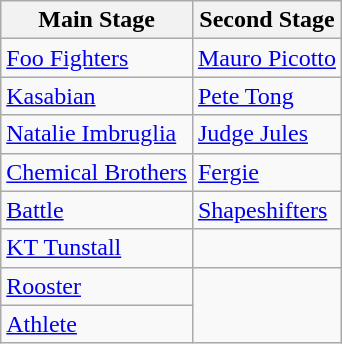<table class="wikitable">
<tr>
<th>Main Stage</th>
<th>Second Stage</th>
</tr>
<tr>
<td><a href='#'>Foo Fighters</a></td>
<td><a href='#'>Mauro Picotto</a></td>
</tr>
<tr>
<td><a href='#'>Kasabian</a></td>
<td><a href='#'>Pete Tong</a></td>
</tr>
<tr>
<td><a href='#'>Natalie Imbruglia</a></td>
<td><a href='#'>Judge Jules</a></td>
</tr>
<tr>
<td><a href='#'>Chemical Brothers</a></td>
<td><a href='#'>Fergie</a></td>
</tr>
<tr>
<td><a href='#'>Battle</a></td>
<td><a href='#'>Shapeshifters</a></td>
</tr>
<tr>
<td><a href='#'>KT Tunstall</a></td>
<td></td>
</tr>
<tr>
<td><a href='#'>Rooster</a></td>
</tr>
<tr>
<td><a href='#'>Athlete</a></td>
</tr>
</table>
